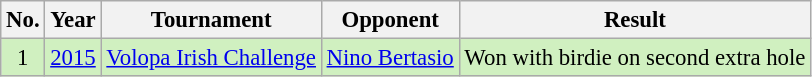<table class="wikitable" style="font-size:95%;">
<tr>
<th>No.</th>
<th>Year</th>
<th>Tournament</th>
<th>Opponent</th>
<th>Result</th>
</tr>
<tr style="background:#D0F0C0;">
<td align=center>1</td>
<td><a href='#'>2015</a></td>
<td><a href='#'>Volopa Irish Challenge</a></td>
<td> <a href='#'>Nino Bertasio</a></td>
<td>Won with birdie on second extra hole</td>
</tr>
</table>
